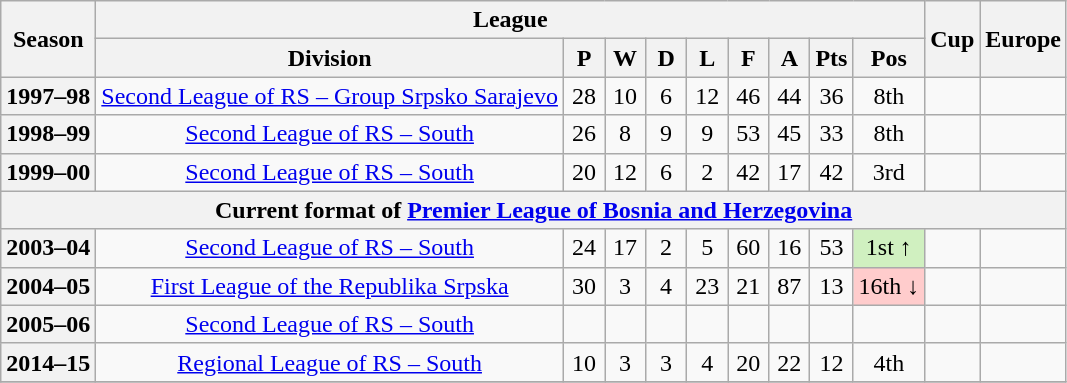<table class="wikitable" style="text-align: center">
<tr>
<th rowspan="2">Season</th>
<th colspan="9">League</th>
<th rowspan="2">Cup</th>
<th rowspan="2">Europe</th>
</tr>
<tr>
<th>Division</th>
<th width="20">P</th>
<th width="20">W</th>
<th width="20">D</th>
<th width="20">L</th>
<th width="20">F</th>
<th width="20">A</th>
<th width="20">Pts</th>
<th>Pos</th>
</tr>
<tr>
<th>1997–98</th>
<td><a href='#'>Second League of RS – Group Srpsko Sarajevo</a></td>
<td>28</td>
<td>10</td>
<td>6</td>
<td>12</td>
<td>46</td>
<td>44</td>
<td>36</td>
<td>8th</td>
<td></td>
<td></td>
</tr>
<tr>
<th>1998–99</th>
<td><a href='#'>Second League of RS – South</a></td>
<td>26</td>
<td>8</td>
<td>9</td>
<td>9</td>
<td>53</td>
<td>45</td>
<td>33</td>
<td>8th</td>
<td></td>
<td></td>
</tr>
<tr>
<th>1999–00</th>
<td><a href='#'>Second League of RS – South</a></td>
<td>20</td>
<td>12</td>
<td>6</td>
<td>2</td>
<td>42</td>
<td>17</td>
<td>42</td>
<td>3rd</td>
<td></td>
<td></td>
</tr>
<tr>
<th colspan="15">Current format of <a href='#'>Premier League of Bosnia and Herzegovina</a></th>
</tr>
<tr>
<th>2003–04</th>
<td><a href='#'>Second League of RS – South</a></td>
<td>24</td>
<td>17</td>
<td>2</td>
<td>5</td>
<td>60</td>
<td>16</td>
<td>53</td>
<td bgcolor=#D0F0C0>1st ↑</td>
<td></td>
<td></td>
</tr>
<tr>
<th>2004–05</th>
<td><a href='#'>First League of the Republika Srpska</a></td>
<td>30</td>
<td>3</td>
<td>4</td>
<td>23</td>
<td>21</td>
<td>87</td>
<td>13</td>
<td bgcolor=#FFCCCC>16th ↓</td>
<td></td>
<td></td>
</tr>
<tr>
<th>2005–06</th>
<td><a href='#'>Second League of RS – South</a></td>
<td></td>
<td></td>
<td></td>
<td></td>
<td></td>
<td></td>
<td></td>
<td></td>
<td></td>
<td></td>
</tr>
<tr>
<th>2014–15</th>
<td><a href='#'>Regional League of RS – South</a></td>
<td>10</td>
<td>3</td>
<td>3</td>
<td>4</td>
<td>20</td>
<td>22</td>
<td>12</td>
<td>4th</td>
<td></td>
<td></td>
</tr>
<tr>
</tr>
</table>
